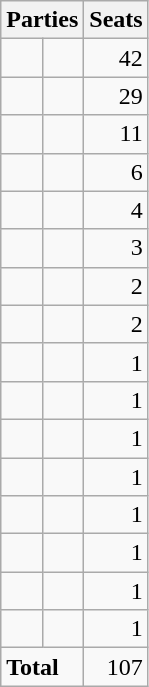<table class="wikitable" style="text-align:left;">
<tr>
<th colspan="2" style="text-align:left;">Parties</th>
<th>Seats</th>
</tr>
<tr>
<td></td>
<td></td>
<td style="text-align:right;">42</td>
</tr>
<tr>
<td></td>
<td></td>
<td style="text-align:right;">29</td>
</tr>
<tr>
<td></td>
<td></td>
<td style="text-align:right;">11</td>
</tr>
<tr>
<td></td>
<td></td>
<td style="text-align:right;">6</td>
</tr>
<tr>
<td></td>
<td></td>
<td style="text-align:right;">4</td>
</tr>
<tr>
<td></td>
<td></td>
<td style="text-align:right;">3</td>
</tr>
<tr>
<td></td>
<td></td>
<td style="text-align:right;">2</td>
</tr>
<tr>
<td></td>
<td></td>
<td style="text-align:right;">2</td>
</tr>
<tr>
<td></td>
<td></td>
<td style="text-align:right;">1</td>
</tr>
<tr>
<td></td>
<td></td>
<td style="text-align:right;">1</td>
</tr>
<tr>
<td></td>
<td></td>
<td style="text-align:right;">1</td>
</tr>
<tr>
<td></td>
<td></td>
<td style="text-align:right;">1</td>
</tr>
<tr>
<td></td>
<td></td>
<td style="text-align:right;">1</td>
</tr>
<tr>
<td></td>
<td></td>
<td style="text-align:right;">1</td>
</tr>
<tr>
<td></td>
<td></td>
<td style="text-align:right;">1</td>
</tr>
<tr>
<td></td>
<td></td>
<td style="text-align:right;">1</td>
</tr>
<tr>
<td colspan="2"><strong>Total</strong></td>
<td style="text-align:right;">107</td>
</tr>
</table>
